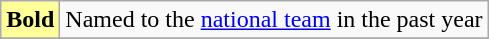<table class="wikitable">
<tr>
<td style="background-color:#FFFF99"><strong>Bold</strong></td>
<td>Named to the <a href='#'>national team</a> in the past year</td>
</tr>
<tr>
</tr>
</table>
